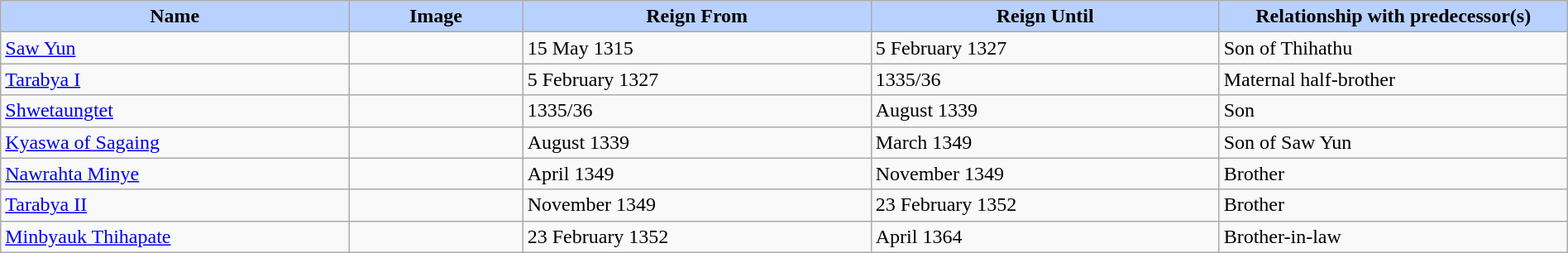<table width=100% class="wikitable">
<tr>
<th style="background-color:#B9D1FF" width=10%>Name</th>
<th style="background-color:#B9D1FF" width=5%>Image</th>
<th style="background-color:#B9D1FF" width=10%>Reign From</th>
<th style="background-color:#B9D1FF" width=10%>Reign Until</th>
<th style="background-color:#B9D1FF" width=10%>Relationship with predecessor(s)</th>
</tr>
<tr>
<td><a href='#'>Saw Yun</a></td>
<td></td>
<td>15 May 1315</td>
<td>5 February 1327</td>
<td>Son of Thihathu</td>
</tr>
<tr>
<td><a href='#'>Tarabya I</a></td>
<td></td>
<td>5 February 1327</td>
<td>1335/36</td>
<td>Maternal half-brother</td>
</tr>
<tr>
<td><a href='#'>Shwetaungtet</a></td>
<td></td>
<td>1335/36</td>
<td> August 1339</td>
<td>Son</td>
</tr>
<tr>
<td><a href='#'>Kyaswa of Sagaing</a></td>
<td></td>
<td> August 1339</td>
<td> March 1349</td>
<td>Son of Saw Yun</td>
</tr>
<tr>
<td><a href='#'>Nawrahta Minye</a></td>
<td></td>
<td> April 1349</td>
<td> November 1349</td>
<td>Brother</td>
</tr>
<tr>
<td><a href='#'>Tarabya II</a></td>
<td></td>
<td> November 1349</td>
<td>23 February 1352</td>
<td>Brother</td>
</tr>
<tr>
<td><a href='#'>Minbyauk Thihapate</a></td>
<td></td>
<td>23 February 1352</td>
<td>April 1364</td>
<td>Brother-in-law</td>
</tr>
</table>
